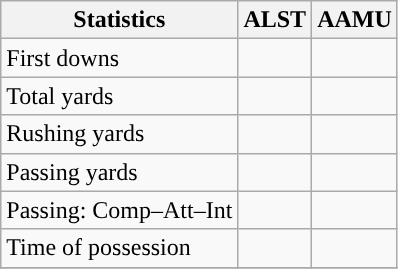<table class="wikitable" style="float: left;">
<tr>
<th>Statistics</th>
<th>ALST</th>
<th>AAMU</th>
</tr>
<tr>
<td>First downs</td>
<td></td>
<td></td>
</tr>
<tr>
<td>Total yards</td>
<td></td>
<td></td>
</tr>
<tr>
<td>Rushing yards</td>
<td></td>
<td></td>
</tr>
<tr>
<td>Passing yards</td>
<td></td>
<td></td>
</tr>
<tr>
<td>Passing: Comp–Att–Int</td>
<td></td>
<td></td>
</tr>
<tr>
<td>Time of possession</td>
<td></td>
<td></td>
</tr>
<tr>
</tr>
</table>
